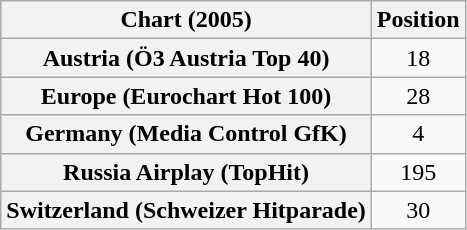<table class="wikitable sortable plainrowheaders" style="text-align:center">
<tr>
<th scope="col">Chart (2005)</th>
<th scope="col">Position</th>
</tr>
<tr>
<th scope="row">Austria (Ö3 Austria Top 40)</th>
<td align="center">18</td>
</tr>
<tr>
<th scope="row">Europe (Eurochart Hot 100)</th>
<td align="center">28</td>
</tr>
<tr>
<th scope="row">Germany (Media Control GfK)</th>
<td align="center">4</td>
</tr>
<tr>
<th scope="row">Russia Airplay (TopHit)</th>
<td>195</td>
</tr>
<tr>
<th scope="row">Switzerland (Schweizer Hitparade)</th>
<td align="center">30</td>
</tr>
</table>
